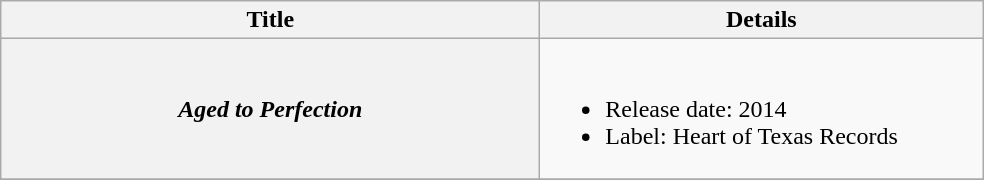<table class="wikitable plainrowheaders">
<tr>
<th style="width:22em;">Title</th>
<th style="width:18em;">Details</th>
</tr>
<tr>
<th scope="row"><em>Aged to Perfection</em></th>
<td><br><ul><li>Release date: 2014</li><li>Label: Heart of Texas Records</li></ul></td>
</tr>
<tr>
</tr>
</table>
